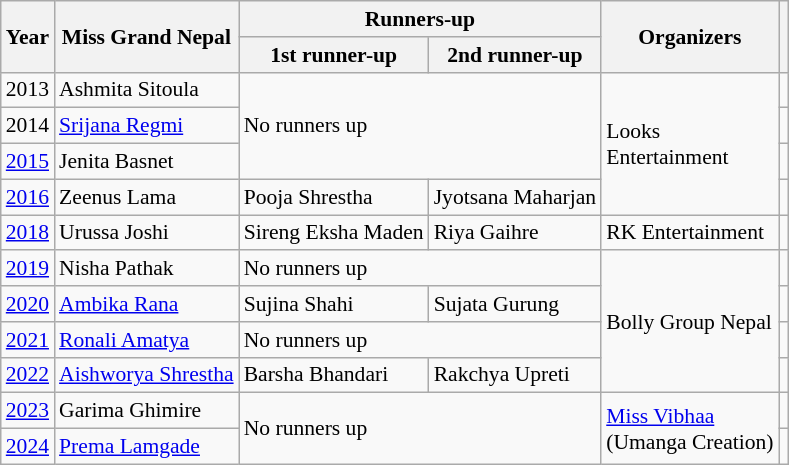<table class="wikitable" style="font-size:90%;">
<tr>
<th rowspan="2">Year</th>
<th rowspan="2">Miss Grand Nepal</th>
<th colspan="2">Runners-up</th>
<th rowspan="2">Organizers</th>
<th rowspan="2"></th>
</tr>
<tr>
<th>1st runner-up</th>
<th>2nd runner-up</th>
</tr>
<tr>
<td>2013</td>
<td>Ashmita Sitoula</td>
<td colspan="2" rowspan="3">No runners up</td>
<td rowspan="4">Looks<br>Entertainment</td>
<td></td>
</tr>
<tr>
<td>2014</td>
<td><a href='#'>Srijana Regmi</a></td>
<td></td>
</tr>
<tr>
<td><a href='#'>2015</a></td>
<td>Jenita Basnet</td>
<td></td>
</tr>
<tr>
<td><a href='#'>2016</a></td>
<td>Zeenus Lama</td>
<td>Pooja Shrestha</td>
<td>Jyotsana Maharjan</td>
<td align="center"></td>
</tr>
<tr>
<td><a href='#'>2018</a></td>
<td>Urussa Joshi</td>
<td>Sireng Eksha Maden</td>
<td>Riya Gaihre</td>
<td>RK Entertainment</td>
<td align="center"></td>
</tr>
<tr>
<td><a href='#'>2019</a></td>
<td>Nisha Pathak</td>
<td colspan="2">No runners up</td>
<td rowspan="4">Bolly Group Nepal</td>
<td></td>
</tr>
<tr>
<td><a href='#'>2020</a></td>
<td><a href='#'>Ambika Rana</a></td>
<td>Sujina Shahi</td>
<td>Sujata Gurung</td>
<td align="center"></td>
</tr>
<tr>
<td><a href='#'>2021</a></td>
<td><a href='#'>Ronali Amatya</a></td>
<td colspan="2">No runners up</td>
<td></td>
</tr>
<tr>
<td><a href='#'>2022</a></td>
<td><a href='#'>Aishworya Shrestha</a></td>
<td>Barsha Bhandari</td>
<td>Rakchya Upreti</td>
<td align="center"></td>
</tr>
<tr>
<td><a href='#'>2023</a></td>
<td>Garima Ghimire</td>
<td colspan="2" rowspan="2">No runners up</td>
<td rowspan="2"><a href='#'>Miss Vibhaa</a><br>(Umanga Creation)</td>
<td></td>
</tr>
<tr>
<td><a href='#'>2024</a></td>
<td><a href='#'>Prema Lamgade</a></td>
<td></td>
</tr>
</table>
